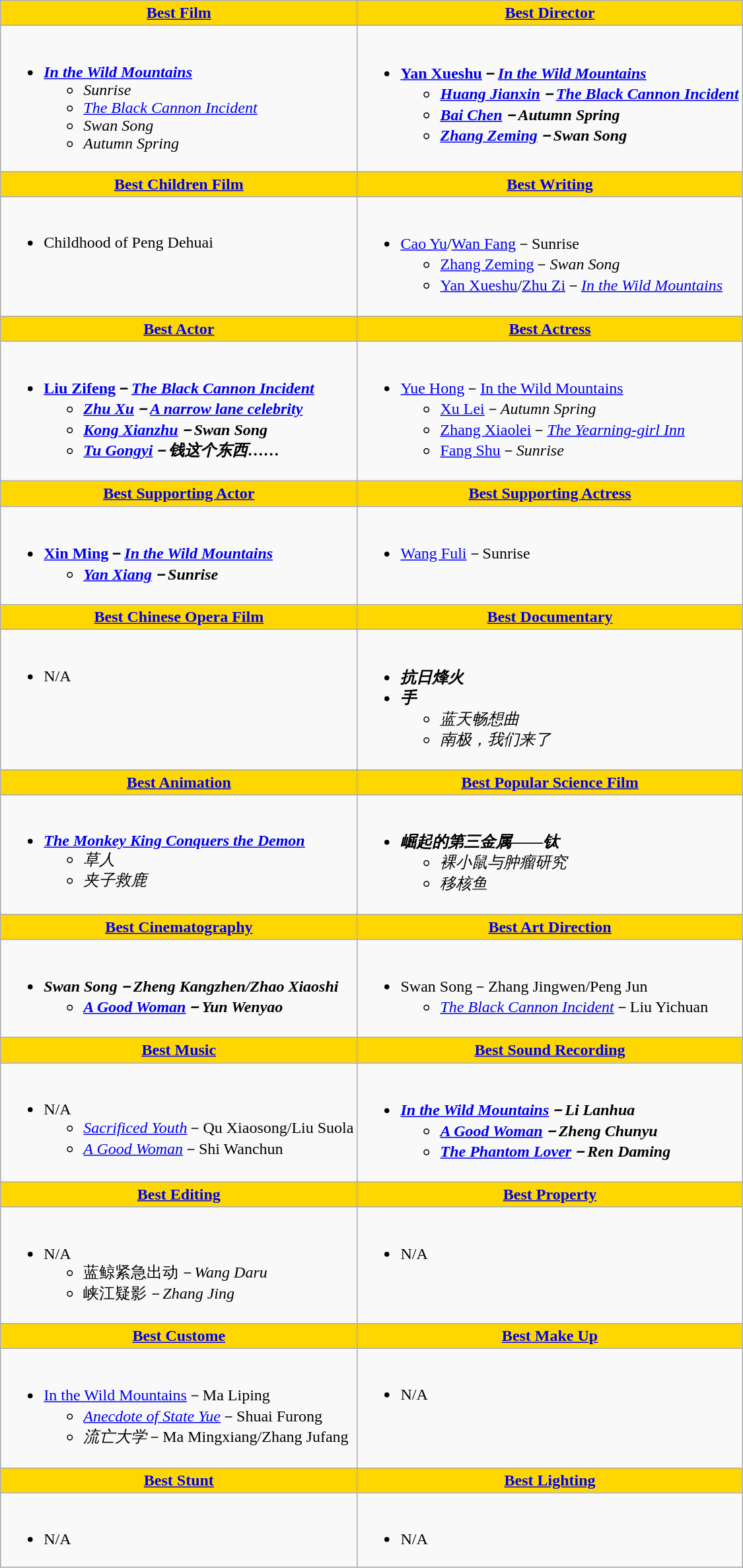<table class=wikitable style="width="150%">
<tr>
<th style="background: gold;" ! style="width="50%"><a href='#'>Best Film</a></th>
<th style="background: gold;" ! style="width="50%"><a href='#'>Best Director</a></th>
</tr>
<tr>
<td valign="top"><br><ul><li><strong><em><a href='#'>In the Wild Mountains</a></em></strong><ul><li><em>Sunrise</em></li><li><em><a href='#'>The Black Cannon Incident</a></em></li><li><em>Swan Song</em></li><li><em>Autumn Spring</em></li></ul></li></ul></td>
<td valign="top"><br><ul><li><strong><a href='#'>Yan Xueshu</a>－<em><a href='#'>In the Wild Mountains</a><strong><em><ul><li><a href='#'>Huang Jianxin</a>－</em><a href='#'>The Black Cannon Incident</a><em></li><li><a href='#'>Bai Chen</a>－</em>Autumn Spring<em></li><li><a href='#'>Zhang Zeming</a>－</em>Swan Song<em></li></ul></li></ul></td>
</tr>
<tr>
<th style="background: gold;" ! style="width="50%"><a href='#'>Best Children Film</a></th>
<th style="background: gold;" ! style="width="50%"><a href='#'>Best Writing</a></th>
</tr>
<tr>
<td valign="top"><br><ul><li></em></strong>Childhood of Peng Dehuai<strong><em></li></ul></td>
<td valign="top"><br><ul><li></strong><a href='#'>Cao Yu</a>/<a href='#'>Wan Fang</a>－</em>Sunrise</em></strong><ul><li><a href='#'>Zhang Zeming</a>－<em>Swan Song</em></li><li><a href='#'>Yan Xueshu</a>/<a href='#'>Zhu Zi</a>－<em><a href='#'>In the Wild Mountains</a></em></li></ul></li></ul></td>
</tr>
<tr>
<th style="background: gold;" ! style="width="50%"><a href='#'>Best Actor</a></th>
<th style="background: gold;" ! style="width="50%"><a href='#'>Best Actress</a></th>
</tr>
<tr>
<td valign="top"><br><ul><li><strong><a href='#'>Liu Zifeng</a>－<em><a href='#'>The Black Cannon Incident</a><strong><em><ul><li><a href='#'>Zhu Xu</a>－</em><a href='#'>A narrow lane celebrity</a><em></li><li><a href='#'>Kong Xianzhu</a>－</em>Swan Song<em></li><li><a href='#'>Tu Gongyi</a>－</em>钱这个东西……<em></li></ul></li></ul></td>
<td valign="top"><br><ul><li></strong><a href='#'>Yue Hong</a>－</em><a href='#'>In the Wild Mountains</a></em></strong><ul><li><a href='#'>Xu Lei</a>－<em>Autumn Spring</em></li><li><a href='#'>Zhang Xiaolei</a>－<em><a href='#'>The Yearning-girl Inn</a></em></li><li><a href='#'>Fang Shu</a>－<em>Sunrise</em></li></ul></li></ul></td>
</tr>
<tr>
<th style="background: gold;" ! style="width="50%"><a href='#'>Best Supporting Actor</a></th>
<th style="background: gold;" ! style="width="50%"><a href='#'>Best Supporting Actress</a></th>
</tr>
<tr>
<td valign="top"><br><ul><li><strong><a href='#'>Xin Ming</a>－<em><a href='#'>In the Wild Mountains</a><strong><em><ul><li><a href='#'>Yan Xiang</a>－</em>Sunrise<em></li></ul></li></ul></td>
<td valign="top"><br><ul><li></strong><a href='#'>Wang Fuli</a>－</em>Sunrise</em></strong></li></ul></td>
</tr>
<tr>
<th style="background: gold;" ! style="width="50%"><a href='#'>Best Chinese Opera Film</a></th>
<th style="background: gold;" ! style="width="50%"><a href='#'>Best Documentary</a></th>
</tr>
<tr>
<td valign="top"><br><ul><li>N/A</li></ul></td>
<td valign="top"><br><ul><li><strong><em>抗日烽火</em></strong></li><li><strong><em>手</em></strong><ul><li><em>蓝天畅想曲</em></li><li><em>南极，我们来了</em></li></ul></li></ul></td>
</tr>
<tr>
<th style="background: gold;" ! style="width="50%"><a href='#'>Best Animation</a></th>
<th style="background: gold;" ! style="width="50%"><a href='#'>Best Popular Science Film</a></th>
</tr>
<tr>
<td valign="top"><br><ul><li><strong><em><a href='#'>The Monkey King Conquers the Demon</a></em></strong><ul><li><em>草人</em></li><li><em>夹子救鹿</em></li></ul></li></ul></td>
<td valign="top"><br><ul><li><strong><em>崛起的第三金属——钛</em></strong><ul><li><em>裸小鼠与肿瘤研究</em></li><li><em>移核鱼</em></li></ul></li></ul></td>
</tr>
<tr>
<th style="background: gold;" ! style="width="50%"><a href='#'>Best Cinematography</a></th>
<th style="background: gold;" ! style="width="50%"><a href='#'>Best Art Direction</a></th>
</tr>
<tr>
<td valign="top"><br><ul><li><strong><em>Swan Song<em>－Zheng Kangzhen/Zhao Xiaoshi<strong><ul><li></em><a href='#'>A Good Woman</a><em>－Yun Wenyao</li></ul></li></ul></td>
<td valign="top"><br><ul><li></em></strong>Swan Song</em>－Zhang Jingwen/Peng Jun</strong><ul><li><em><a href='#'>The Black Cannon Incident</a></em>－Liu Yichuan</li></ul></li></ul></td>
</tr>
<tr>
<th style="background: gold;" ! style="width="50%"><a href='#'>Best Music</a></th>
<th style="background: gold;" ! style="width="50%"><a href='#'>Best Sound Recording</a></th>
</tr>
<tr>
<td valign="top"><br><ul><li>N/A<ul><li><em><a href='#'>Sacrificed Youth</a></em>－Qu Xiaosong/Liu Suola</li><li><em><a href='#'>A Good Woman</a></em>－Shi Wanchun</li></ul></li></ul></td>
<td valign="top"><br><ul><li><strong><em><a href='#'>In the Wild Mountains</a><em>－Li Lanhua<strong><ul><li></em><a href='#'>A Good Woman</a><em>－Zheng Chunyu</li><li></em><a href='#'>The Phantom Lover</a><em>－Ren Daming</li></ul></li></ul></td>
</tr>
<tr>
<th style="background: gold;" ! style="width="50%"><a href='#'>Best Editing</a></th>
<th style="background: gold;" ! style="width="50%"><a href='#'>Best Property</a></th>
</tr>
<tr>
<td valign="top"><br><ul><li>N/A<ul><li></em>蓝鲸紧急出动<em>－Wang Daru</li><li></em>峡江疑影<em>－Zhang Jing</li></ul></li></ul></td>
<td valign="top"><br><ul><li>N/A</li></ul></td>
</tr>
<tr>
<th style="background: gold;" ! style="width="50%"><a href='#'>Best Custome</a></th>
<th style="background: gold;" ! style="width="50%"><a href='#'>Best Make Up</a></th>
</tr>
<tr>
<td valign="top"><br><ul><li></em></strong><a href='#'>In the Wild Mountains</a></em>－Ma Liping</strong><ul><li><em><a href='#'>Anecdote of State Yue</a></em>－Shuai Furong</li><li><em>流亡大学</em>－Ma Mingxiang/Zhang Jufang</li></ul></li></ul></td>
<td valign="top"><br><ul><li>N/A</li></ul></td>
</tr>
<tr>
<th style="background: gold;" ! style="width="50%"><a href='#'>Best Stunt</a></th>
<th style="background: gold;" ! style="width="50%"><a href='#'>Best Lighting</a></th>
</tr>
<tr>
<td valign="top"><br><ul><li>N/A</li></ul></td>
<td valign="top"><br><ul><li>N/A</li></ul></td>
</tr>
</table>
